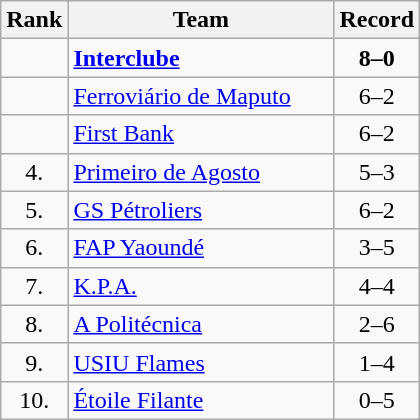<table class="wikitable" style="text-align:center">
<tr>
<th>Rank</th>
<th width=170>Team</th>
<th>Record</th>
</tr>
<tr>
<td></td>
<td align=left> <strong><a href='#'>Interclube</a></strong></td>
<td><strong>8–0</strong></td>
</tr>
<tr>
<td></td>
<td align=left> <a href='#'>Ferroviário de Maputo</a></td>
<td>6–2</td>
</tr>
<tr>
<td></td>
<td align=left> <a href='#'>First Bank</a></td>
<td>6–2</td>
</tr>
<tr>
<td>4.</td>
<td align=left> <a href='#'>Primeiro de Agosto</a></td>
<td>5–3</td>
</tr>
<tr>
<td>5.</td>
<td align=left> <a href='#'>GS Pétroliers</a></td>
<td>6–2</td>
</tr>
<tr>
<td>6.</td>
<td align=left> <a href='#'>FAP Yaoundé</a></td>
<td>3–5</td>
</tr>
<tr>
<td>7.</td>
<td align=left> <a href='#'>K.P.A.</a></td>
<td>4–4</td>
</tr>
<tr>
<td>8.</td>
<td align=left> <a href='#'>A Politécnica</a></td>
<td>2–6</td>
</tr>
<tr>
<td>9.</td>
<td align=left> <a href='#'>USIU Flames</a></td>
<td>1–4</td>
</tr>
<tr>
<td>10.</td>
<td align=left> <a href='#'>Étoile Filante</a></td>
<td>0–5</td>
</tr>
</table>
